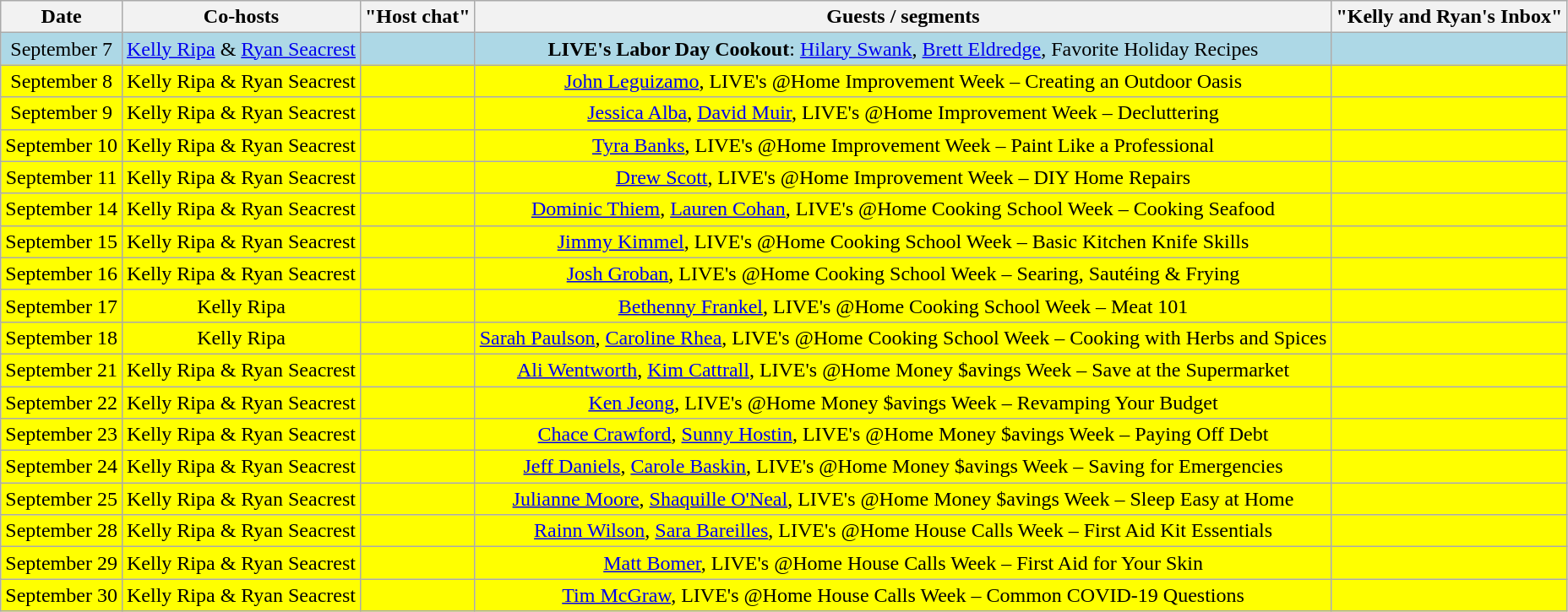<table class="wikitable sortable" style="text-align:center;">
<tr>
<th>Date</th>
<th>Co-hosts</th>
<th>"Host chat"</th>
<th>Guests / segments</th>
<th>"Kelly and Ryan's Inbox"</th>
</tr>
<tr style="background:lightblue;">
<td>September 7</td>
<td><a href='#'>Kelly Ripa</a> & <a href='#'>Ryan Seacrest</a></td>
<td></td>
<td><strong>LIVE's Labor Day Cookout</strong>: <a href='#'>Hilary Swank</a>, <a href='#'>Brett Eldredge</a>, Favorite Holiday Recipes</td>
<td></td>
</tr>
<tr style="background:yellow;">
<td>September 8</td>
<td>Kelly Ripa & Ryan Seacrest</td>
<td></td>
<td><a href='#'>John Leguizamo</a>, LIVE's @Home Improvement Week – Creating an Outdoor Oasis</td>
<td></td>
</tr>
<tr style="background:yellow;">
<td>September 9</td>
<td>Kelly Ripa & Ryan Seacrest</td>
<td></td>
<td><a href='#'>Jessica Alba</a>, <a href='#'>David Muir</a>, LIVE's @Home Improvement Week – Decluttering</td>
<td></td>
</tr>
<tr style="background:yellow;">
<td>September 10</td>
<td>Kelly Ripa & Ryan Seacrest</td>
<td></td>
<td><a href='#'>Tyra Banks</a>, LIVE's @Home Improvement Week – Paint Like a Professional</td>
<td></td>
</tr>
<tr style="background:yellow;">
<td>September 11</td>
<td>Kelly Ripa & Ryan Seacrest</td>
<td></td>
<td><a href='#'>Drew Scott</a>, LIVE's @Home Improvement Week – DIY Home Repairs</td>
<td></td>
</tr>
<tr style="background:yellow;">
<td>September 14</td>
<td>Kelly Ripa & Ryan Seacrest</td>
<td></td>
<td><a href='#'>Dominic Thiem</a>, <a href='#'>Lauren Cohan</a>, LIVE's @Home Cooking School Week – Cooking Seafood</td>
<td></td>
</tr>
<tr style="background:yellow;">
<td>September 15</td>
<td>Kelly Ripa & Ryan Seacrest</td>
<td></td>
<td><a href='#'>Jimmy Kimmel</a>, LIVE's @Home Cooking School Week – Basic Kitchen Knife Skills</td>
<td></td>
</tr>
<tr style="background:yellow;">
<td>September 16</td>
<td>Kelly Ripa & Ryan Seacrest</td>
<td></td>
<td><a href='#'>Josh Groban</a>, LIVE's @Home Cooking School Week – Searing, Sautéing & Frying</td>
<td></td>
</tr>
<tr style="background:yellow;">
<td>September 17</td>
<td>Kelly Ripa</td>
<td></td>
<td><a href='#'>Bethenny Frankel</a>, LIVE's @Home Cooking School Week – Meat 101</td>
<td></td>
</tr>
<tr style="background:yellow;">
<td>September 18</td>
<td>Kelly Ripa</td>
<td></td>
<td><a href='#'>Sarah Paulson</a>, <a href='#'>Caroline Rhea</a>, LIVE's @Home Cooking School Week – Cooking with Herbs and Spices</td>
<td></td>
</tr>
<tr style="background:yellow;">
<td>September 21</td>
<td>Kelly Ripa & Ryan Seacrest</td>
<td></td>
<td><a href='#'>Ali Wentworth</a>, <a href='#'>Kim Cattrall</a>, LIVE's @Home Money $avings Week – Save at the Supermarket</td>
<td></td>
</tr>
<tr style="background:yellow;">
<td>September 22</td>
<td>Kelly Ripa & Ryan Seacrest</td>
<td></td>
<td><a href='#'>Ken Jeong</a>, LIVE's @Home Money $avings Week – Revamping Your Budget</td>
<td></td>
</tr>
<tr style="background:yellow;">
<td>September 23</td>
<td>Kelly Ripa & Ryan Seacrest</td>
<td></td>
<td><a href='#'>Chace Crawford</a>, <a href='#'>Sunny Hostin</a>, LIVE's @Home Money $avings Week – Paying Off Debt</td>
<td></td>
</tr>
<tr style="background:yellow;">
<td>September 24</td>
<td>Kelly Ripa & Ryan Seacrest</td>
<td></td>
<td><a href='#'>Jeff Daniels</a>, <a href='#'>Carole Baskin</a>, LIVE's @Home Money $avings Week – Saving for Emergencies</td>
<td></td>
</tr>
<tr style="background:yellow;">
<td>September 25</td>
<td>Kelly Ripa & Ryan Seacrest</td>
<td></td>
<td><a href='#'>Julianne Moore</a>, <a href='#'>Shaquille O'Neal</a>, LIVE's @Home Money $avings Week – Sleep Easy at Home</td>
<td></td>
</tr>
<tr style="background:yellow;">
<td>September 28</td>
<td>Kelly Ripa & Ryan Seacrest</td>
<td></td>
<td><a href='#'>Rainn Wilson</a>, <a href='#'>Sara Bareilles</a>, LIVE's @Home House Calls Week – First Aid Kit Essentials</td>
<td></td>
</tr>
<tr style="background:yellow;">
<td>September 29</td>
<td>Kelly Ripa & Ryan Seacrest</td>
<td></td>
<td><a href='#'>Matt Bomer</a>, LIVE's @Home House Calls Week – First Aid for Your Skin</td>
<td></td>
</tr>
<tr style="background:yellow;">
<td>September 30</td>
<td>Kelly Ripa & Ryan Seacrest</td>
<td></td>
<td><a href='#'>Tim McGraw</a>, LIVE's @Home House Calls Week – Common COVID-19 Questions</td>
<td></td>
</tr>
</table>
